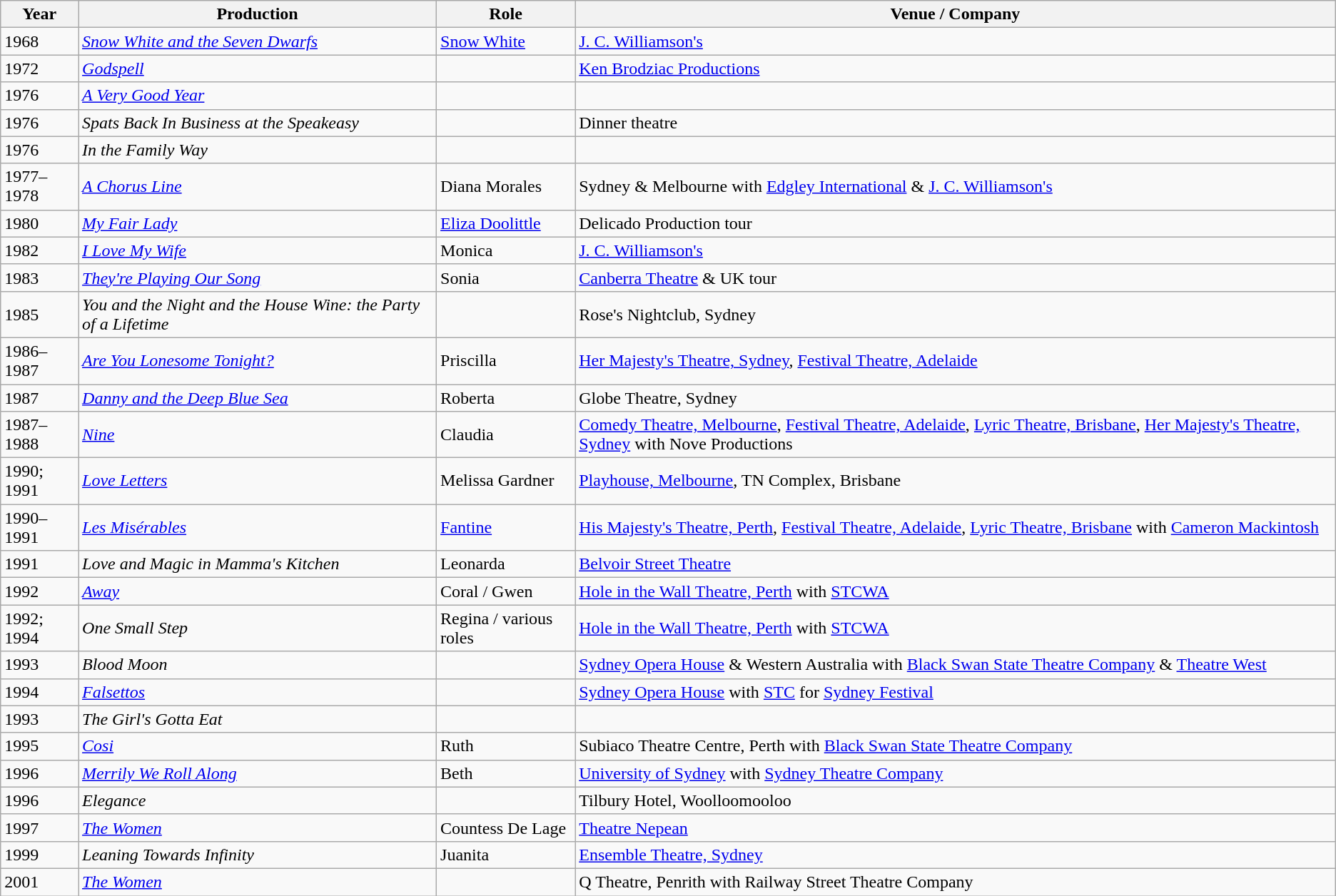<table class="wikitable">
<tr>
<th>Year</th>
<th>Production</th>
<th>Role</th>
<th>Venue / Company</th>
</tr>
<tr>
<td>1968</td>
<td><em><a href='#'>Snow White and the Seven Dwarfs</a></em></td>
<td><a href='#'>Snow White</a></td>
<td><a href='#'>J. C. Williamson's</a></td>
</tr>
<tr>
<td>1972</td>
<td><em><a href='#'>Godspell</a></em></td>
<td></td>
<td><a href='#'>Ken Brodziac Productions</a></td>
</tr>
<tr>
<td>1976</td>
<td><em><a href='#'>A Very Good Year</a></em></td>
<td></td>
<td></td>
</tr>
<tr>
<td>1976</td>
<td><em>Spats Back In Business at the Speakeasy</em></td>
<td></td>
<td>Dinner theatre</td>
</tr>
<tr>
<td>1976</td>
<td><em>In the Family Way</em></td>
<td></td>
<td></td>
</tr>
<tr>
<td>1977–1978</td>
<td><em><a href='#'>A Chorus Line</a></em></td>
<td>Diana Morales</td>
<td>Sydney & Melbourne with <a href='#'>Edgley International</a> & <a href='#'>J. C. Williamson's</a></td>
</tr>
<tr>
<td>1980</td>
<td><em><a href='#'>My Fair Lady</a></em></td>
<td><a href='#'>Eliza Doolittle</a></td>
<td>Delicado Production tour</td>
</tr>
<tr>
<td>1982</td>
<td><em><a href='#'>I Love My Wife</a></em></td>
<td>Monica</td>
<td><a href='#'>J. C. Williamson's</a></td>
</tr>
<tr>
<td>1983</td>
<td><em><a href='#'>They're Playing Our Song</a></em></td>
<td>Sonia</td>
<td><a href='#'>Canberra Theatre</a> & UK tour</td>
</tr>
<tr>
<td>1985</td>
<td><em>You and the Night and the House Wine: the Party of a Lifetime</em></td>
<td></td>
<td>Rose's Nightclub, Sydney</td>
</tr>
<tr>
<td>1986–1987</td>
<td><em><a href='#'>Are You Lonesome Tonight?</a></em></td>
<td>Priscilla</td>
<td><a href='#'>Her Majesty's Theatre, Sydney</a>, <a href='#'>Festival Theatre, Adelaide</a></td>
</tr>
<tr>
<td>1987</td>
<td><em><a href='#'>Danny and the Deep Blue Sea</a></em></td>
<td>Roberta</td>
<td>Globe Theatre, Sydney</td>
</tr>
<tr>
<td>1987–1988</td>
<td><em><a href='#'>Nine</a></em></td>
<td>Claudia</td>
<td><a href='#'>Comedy Theatre, Melbourne</a>, <a href='#'>Festival Theatre, Adelaide</a>, <a href='#'>Lyric Theatre, Brisbane</a>, <a href='#'>Her Majesty's Theatre, Sydney</a> with Nove Productions</td>
</tr>
<tr>
<td>1990; 1991</td>
<td><em><a href='#'>Love Letters</a></em></td>
<td>Melissa Gardner</td>
<td><a href='#'>Playhouse, Melbourne</a>, TN Complex, Brisbane</td>
</tr>
<tr>
<td>1990–1991</td>
<td><em><a href='#'>Les Misérables</a></em></td>
<td><a href='#'>Fantine</a></td>
<td><a href='#'>His Majesty's Theatre, Perth</a>, <a href='#'>Festival Theatre, Adelaide</a>, <a href='#'>Lyric Theatre, Brisbane</a> with <a href='#'>Cameron Mackintosh</a></td>
</tr>
<tr>
<td>1991</td>
<td><em>Love and Magic in Mamma's Kitchen</em></td>
<td>Leonarda</td>
<td><a href='#'>Belvoir Street Theatre</a></td>
</tr>
<tr>
<td>1992</td>
<td><em><a href='#'>Away</a></em></td>
<td>Coral / Gwen</td>
<td><a href='#'>Hole in the Wall Theatre, Perth</a> with <a href='#'>STCWA</a></td>
</tr>
<tr>
<td>1992; 1994</td>
<td><em>One Small Step</em></td>
<td>Regina / various roles</td>
<td><a href='#'>Hole in the Wall Theatre, Perth</a> with <a href='#'>STCWA</a></td>
</tr>
<tr>
<td>1993</td>
<td><em>Blood Moon</em></td>
<td></td>
<td><a href='#'>Sydney Opera House</a> & Western Australia with <a href='#'>Black Swan State Theatre Company</a> & <a href='#'>Theatre West</a></td>
</tr>
<tr>
<td>1994</td>
<td><em><a href='#'>Falsettos</a></em></td>
<td></td>
<td><a href='#'>Sydney Opera House</a> with <a href='#'>STC</a> for <a href='#'>Sydney Festival</a></td>
</tr>
<tr>
<td>1993</td>
<td><em>The Girl's Gotta Eat</em></td>
<td></td>
<td></td>
</tr>
<tr>
<td>1995</td>
<td><em><a href='#'>Cosi</a></em></td>
<td>Ruth</td>
<td>Subiaco Theatre Centre, Perth with <a href='#'>Black Swan State Theatre Company</a></td>
</tr>
<tr>
<td>1996</td>
<td><em><a href='#'>Merrily We Roll Along</a></em></td>
<td>Beth</td>
<td><a href='#'>University of Sydney</a> with <a href='#'>Sydney Theatre Company</a></td>
</tr>
<tr>
<td>1996</td>
<td><em>Elegance</em></td>
<td></td>
<td>Tilbury Hotel, Woolloomooloo</td>
</tr>
<tr>
<td>1997</td>
<td><em><a href='#'>The Women</a></em></td>
<td>Countess De Lage</td>
<td><a href='#'>Theatre Nepean</a></td>
</tr>
<tr>
<td>1999</td>
<td><em>Leaning Towards Infinity</em></td>
<td>Juanita</td>
<td><a href='#'>Ensemble Theatre, Sydney</a></td>
</tr>
<tr>
<td>2001</td>
<td><em><a href='#'>The Women</a></em></td>
<td></td>
<td>Q Theatre, Penrith with Railway Street Theatre Company</td>
</tr>
</table>
